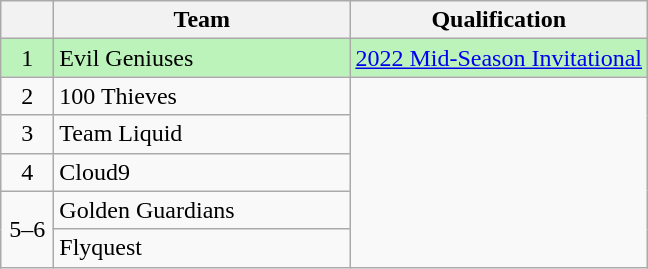<table class="wikitable" style="text-align:center">
<tr>
<th width=28></th>
<th width=190>Team</th>
<th>Qualification</th>
</tr>
<tr style="background-color:#BBF3BB;">
<td>1</td>
<td style="text-align:left">Evil Geniuses</td>
<td><a href='#'>2022 Mid-Season Invitational</a></td>
</tr>
<tr>
<td>2</td>
<td style="text-align:left">100 Thieves</td>
<td rowspan="5"></td>
</tr>
<tr>
<td>3</td>
<td style="text-align:left">Team Liquid</td>
</tr>
<tr>
<td>4</td>
<td style="text-align:left">Cloud9</td>
</tr>
<tr>
<td rowspan="2">5–6</td>
<td style="text-align:left">Golden Guardians</td>
</tr>
<tr>
<td style="text-align:left">Flyquest</td>
</tr>
</table>
